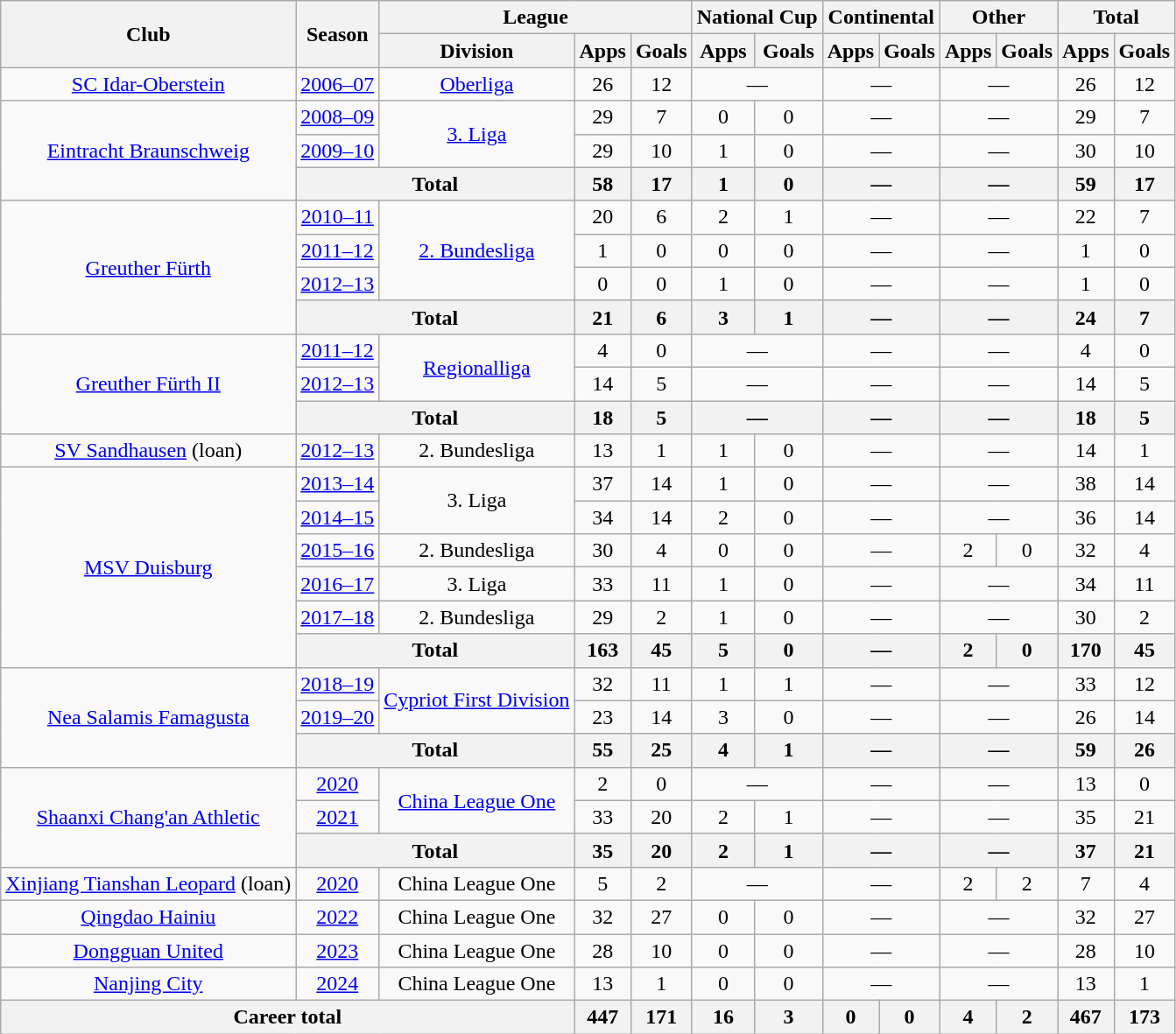<table class="wikitable" style="text-align: center">
<tr>
<th rowspan="2">Club</th>
<th rowspan="2">Season</th>
<th colspan="3">League</th>
<th colspan="2">National Cup</th>
<th colspan="2">Continental</th>
<th colspan="2">Other</th>
<th colspan="2">Total</th>
</tr>
<tr>
<th>Division</th>
<th>Apps</th>
<th>Goals</th>
<th>Apps</th>
<th>Goals</th>
<th>Apps</th>
<th>Goals</th>
<th>Apps</th>
<th>Goals</th>
<th>Apps</th>
<th>Goals</th>
</tr>
<tr>
<td><a href='#'>SC Idar-Oberstein</a></td>
<td><a href='#'>2006–07</a></td>
<td><a href='#'>Oberliga</a></td>
<td>26</td>
<td>12</td>
<td colspan="2">—</td>
<td colspan="2">—</td>
<td colspan="2">—</td>
<td>26</td>
<td>12</td>
</tr>
<tr>
<td rowspan=3><a href='#'>Eintracht Braunschweig</a></td>
<td><a href='#'>2008–09</a></td>
<td rowspan=2><a href='#'>3. Liga</a></td>
<td>29</td>
<td>7</td>
<td>0</td>
<td>0</td>
<td colspan="2">—</td>
<td colspan="2">—</td>
<td>29</td>
<td>7</td>
</tr>
<tr>
<td><a href='#'>2009–10</a></td>
<td>29</td>
<td>10</td>
<td>1</td>
<td>0</td>
<td colspan="2">—</td>
<td colspan="2">—</td>
<td>30</td>
<td>10</td>
</tr>
<tr>
<th colspan=2>Total</th>
<th>58</th>
<th>17</th>
<th>1</th>
<th>0</th>
<th colspan="2">—</th>
<th colspan="2">—</th>
<th>59</th>
<th>17</th>
</tr>
<tr>
<td rowspan=4><a href='#'>Greuther Fürth</a></td>
<td><a href='#'>2010–11</a></td>
<td rowspan=3><a href='#'>2. Bundesliga</a></td>
<td>20</td>
<td>6</td>
<td>2</td>
<td>1</td>
<td colspan="2">—</td>
<td colspan="2">—</td>
<td>22</td>
<td>7</td>
</tr>
<tr>
<td><a href='#'>2011–12</a></td>
<td>1</td>
<td>0</td>
<td>0</td>
<td>0</td>
<td colspan="2">—</td>
<td colspan="2">—</td>
<td>1</td>
<td>0</td>
</tr>
<tr>
<td><a href='#'>2012–13</a></td>
<td>0</td>
<td>0</td>
<td>1</td>
<td>0</td>
<td colspan="2">—</td>
<td colspan="2">—</td>
<td>1</td>
<td>0</td>
</tr>
<tr>
<th colspan=2>Total</th>
<th>21</th>
<th>6</th>
<th>3</th>
<th>1</th>
<th colspan="2">—</th>
<th colspan="2">—</th>
<th>24</th>
<th>7</th>
</tr>
<tr>
<td rowspan=3><a href='#'>Greuther Fürth II</a></td>
<td><a href='#'>2011–12</a></td>
<td rowspan=2><a href='#'>Regionalliga</a></td>
<td>4</td>
<td>0</td>
<td colspan="2">—</td>
<td colspan="2">—</td>
<td colspan="2">—</td>
<td>4</td>
<td>0</td>
</tr>
<tr>
<td><a href='#'>2012–13</a></td>
<td>14</td>
<td>5</td>
<td colspan="2">—</td>
<td colspan="2">—</td>
<td colspan="2">—</td>
<td>14</td>
<td>5</td>
</tr>
<tr>
<th colspan=2>Total</th>
<th>18</th>
<th>5</th>
<th colspan="2">—</th>
<th colspan="2">—</th>
<th colspan="2">—</th>
<th>18</th>
<th>5</th>
</tr>
<tr>
<td><a href='#'>SV Sandhausen</a> (loan)</td>
<td><a href='#'>2012–13</a></td>
<td>2. Bundesliga</td>
<td>13</td>
<td>1</td>
<td>1</td>
<td>0</td>
<td colspan="2">—</td>
<td colspan="2">—</td>
<td>14</td>
<td>1</td>
</tr>
<tr>
<td rowspan=6><a href='#'>MSV Duisburg</a></td>
<td><a href='#'>2013–14</a></td>
<td rowspan=2>3. Liga</td>
<td>37</td>
<td>14</td>
<td>1</td>
<td>0</td>
<td colspan="2">—</td>
<td colspan="2">—</td>
<td>38</td>
<td>14</td>
</tr>
<tr>
<td><a href='#'>2014–15</a></td>
<td>34</td>
<td>14</td>
<td>2</td>
<td>0</td>
<td colspan="2">—</td>
<td colspan="2">—</td>
<td>36</td>
<td>14</td>
</tr>
<tr>
<td><a href='#'>2015–16</a></td>
<td>2. Bundesliga</td>
<td>30</td>
<td>4</td>
<td>0</td>
<td>0</td>
<td colspan="2">—</td>
<td>2</td>
<td>0</td>
<td>32</td>
<td>4</td>
</tr>
<tr>
<td><a href='#'>2016–17</a></td>
<td>3. Liga</td>
<td>33</td>
<td>11</td>
<td>1</td>
<td>0</td>
<td colspan="2">—</td>
<td colspan="2">—</td>
<td>34</td>
<td>11</td>
</tr>
<tr>
<td><a href='#'>2017–18</a></td>
<td>2. Bundesliga</td>
<td>29</td>
<td>2</td>
<td>1</td>
<td>0</td>
<td colspan="2">—</td>
<td colspan="2">—</td>
<td>30</td>
<td>2</td>
</tr>
<tr>
<th colspan=2>Total</th>
<th>163</th>
<th>45</th>
<th>5</th>
<th>0</th>
<th colspan="2">—</th>
<th>2</th>
<th>0</th>
<th>170</th>
<th>45</th>
</tr>
<tr>
<td rowspan=3><a href='#'>Nea Salamis Famagusta</a></td>
<td><a href='#'>2018–19</a></td>
<td rowspan=2><a href='#'>Cypriot First Division</a></td>
<td>32</td>
<td>11</td>
<td>1</td>
<td>1</td>
<td colspan="2">—</td>
<td colspan="2">—</td>
<td>33</td>
<td>12</td>
</tr>
<tr>
<td><a href='#'>2019–20</a></td>
<td>23</td>
<td>14</td>
<td>3</td>
<td>0</td>
<td colspan="2">—</td>
<td colspan="2">—</td>
<td>26</td>
<td>14</td>
</tr>
<tr>
<th colspan=2>Total</th>
<th>55</th>
<th>25</th>
<th>4</th>
<th>1</th>
<th colspan="2">—</th>
<th colspan="2">—</th>
<th>59</th>
<th>26</th>
</tr>
<tr>
<td rowspan=3><a href='#'>Shaanxi Chang'an Athletic</a></td>
<td><a href='#'>2020</a></td>
<td rowspan=2><a href='#'>China League One</a></td>
<td>2</td>
<td>0</td>
<td colspan="2">—</td>
<td colspan="2">—</td>
<td colspan="2">—</td>
<td>13</td>
<td>0</td>
</tr>
<tr>
<td><a href='#'>2021</a></td>
<td>33</td>
<td>20</td>
<td>2</td>
<td>1</td>
<td colspan="2">—</td>
<td colspan="2">—</td>
<td>35</td>
<td>21</td>
</tr>
<tr>
<th colspan=2>Total</th>
<th>35</th>
<th>20</th>
<th>2</th>
<th>1</th>
<th colspan="2">—</th>
<th colspan="2">—</th>
<th>37</th>
<th>21</th>
</tr>
<tr>
<td><a href='#'>Xinjiang Tianshan Leopard</a> (loan)</td>
<td><a href='#'>2020</a></td>
<td>China League One</td>
<td>5</td>
<td>2</td>
<td colspan="2">—</td>
<td colspan="2">—</td>
<td>2</td>
<td>2</td>
<td>7</td>
<td>4</td>
</tr>
<tr>
<td><a href='#'>Qingdao Hainiu</a></td>
<td><a href='#'>2022</a></td>
<td>China League One</td>
<td>32</td>
<td>27</td>
<td>0</td>
<td>0</td>
<td colspan="2">—</td>
<td colspan="2">—</td>
<td>32</td>
<td>27</td>
</tr>
<tr>
<td><a href='#'>Dongguan United</a></td>
<td><a href='#'>2023</a></td>
<td>China League One</td>
<td>28</td>
<td>10</td>
<td>0</td>
<td>0</td>
<td colspan="2">—</td>
<td colspan="2">—</td>
<td>28</td>
<td>10</td>
</tr>
<tr>
<td><a href='#'>Nanjing City</a></td>
<td><a href='#'>2024</a></td>
<td>China League One</td>
<td>13</td>
<td>1</td>
<td>0</td>
<td>0</td>
<td colspan="2">—</td>
<td colspan="2">—</td>
<td>13</td>
<td>1</td>
</tr>
<tr>
<th colspan=3>Career total</th>
<th>447</th>
<th>171</th>
<th>16</th>
<th>3</th>
<th>0</th>
<th>0</th>
<th>4</th>
<th>2</th>
<th>467</th>
<th>173</th>
</tr>
</table>
